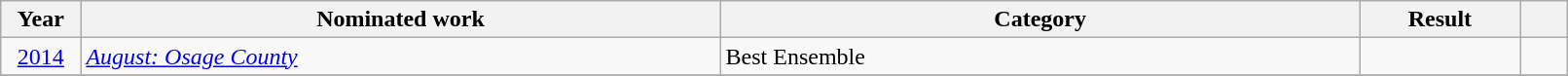<table class="wikitable" style="width:85%;">
<tr>
<th width=5%>Year</th>
<th style="width:40%;">Nominated work</th>
<th style="width:40%;">Category</th>
<th style="width:10%;">Result</th>
<th width=3%></th>
</tr>
<tr>
<td style="text-align:center;"><a href='#'>2014</a></td>
<td><em><a href='#'>August: Osage County</a></em></td>
<td>Best Ensemble</td>
<td></td>
<td style="text-align:center;"></td>
</tr>
<tr>
</tr>
</table>
